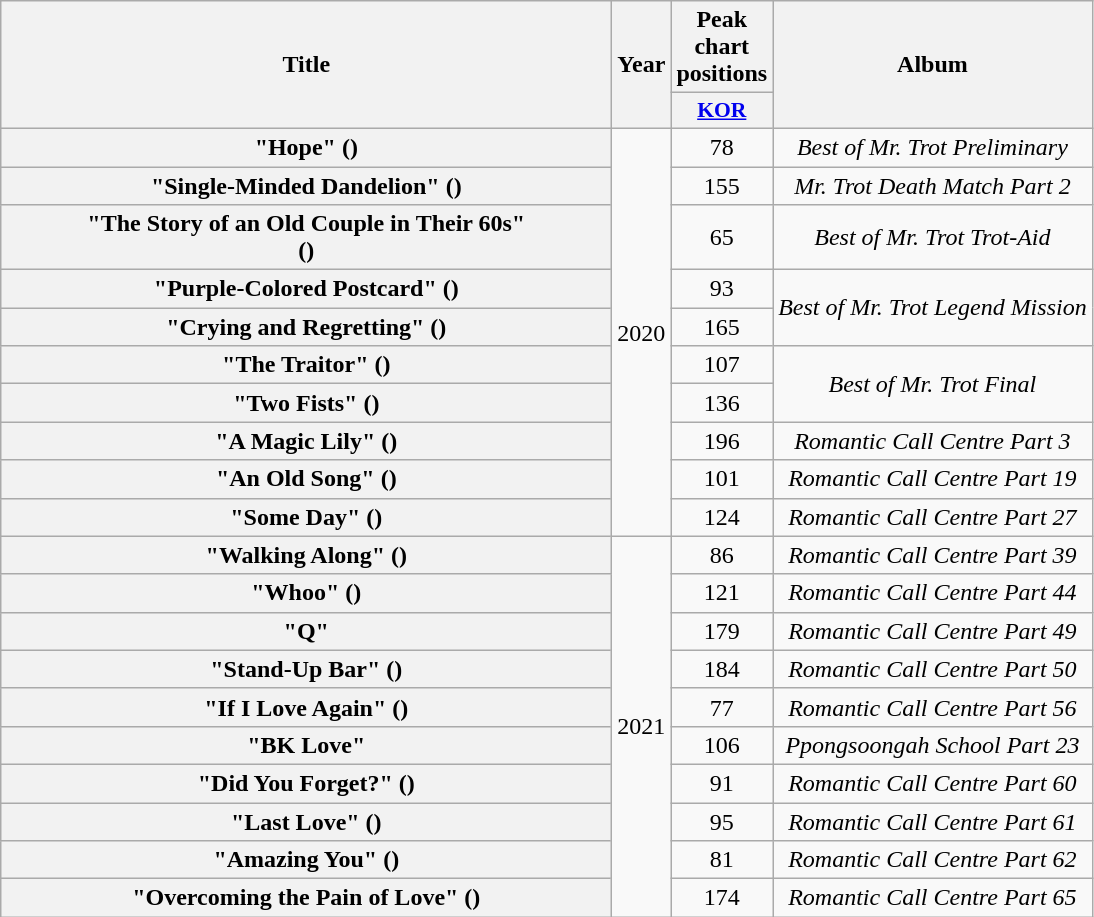<table class="wikitable plainrowheaders" style="text-align:center;">
<tr>
<th scope="col" rowspan="2" style="width:25em;">Title</th>
<th scope="col" rowspan="2">Year</th>
<th scope="col">Peak chart positions</th>
<th scope="col" rowspan="2">Album</th>
</tr>
<tr>
<th scope="col" style="width:3em;font-size:90%;"><a href='#'>KOR</a><br></th>
</tr>
<tr>
<th scope="row">"Hope" ()<br></th>
<td rowspan="10">2020</td>
<td>78</td>
<td><em>Best of Mr. Trot Preliminary</em></td>
</tr>
<tr>
<th scope="row">"Single-Minded Dandelion" ()<br></th>
<td>155</td>
<td><em>Mr. Trot Death Match Part 2</em></td>
</tr>
<tr>
<th scope="row">"The Story of an Old Couple in Their 60s"<br>()<br></th>
<td>65</td>
<td><em>Best of Mr. Trot Trot-Aid</em></td>
</tr>
<tr>
<th scope="row">"Purple-Colored Postcard" ()<br></th>
<td>93</td>
<td rowspan="2"><em>Best of Mr. Trot Legend Mission</em></td>
</tr>
<tr>
<th scope="row">"Crying and Regretting" ()<br></th>
<td>165</td>
</tr>
<tr>
<th scope="row">"The Traitor" ()<br></th>
<td>107</td>
<td rowspan="2"><em>Best of Mr. Trot Final</em></td>
</tr>
<tr>
<th scope="row">"Two Fists" ()</th>
<td>136</td>
</tr>
<tr>
<th scope="row">"A Magic Lily" ()<br></th>
<td>196</td>
<td><em>Romantic Call Centre Part 3</em></td>
</tr>
<tr>
<th scope="row">"An Old Song" ()<br></th>
<td>101</td>
<td><em>Romantic Call Centre Part 19</em></td>
</tr>
<tr>
<th scope="row">"Some Day" ()<br></th>
<td>124</td>
<td><em>Romantic Call Centre Part 27</em></td>
</tr>
<tr>
<th scope="row">"Walking Along" ()<br></th>
<td rowspan="10">2021</td>
<td>86</td>
<td><em>Romantic Call Centre Part 39</em></td>
</tr>
<tr>
<th scope="row">"Whoo" ()<br></th>
<td>121</td>
<td><em>Romantic Call Centre Part 44</em></td>
</tr>
<tr>
<th scope="row">"Q"<br></th>
<td>179</td>
<td><em>Romantic Call Centre Part 49</em></td>
</tr>
<tr>
<th scope="row">"Stand-Up Bar" ()<br></th>
<td>184</td>
<td><em>Romantic Call Centre Part 50</em></td>
</tr>
<tr>
<th scope="row">"If I Love Again" ()<br></th>
<td>77</td>
<td><em>Romantic Call Centre Part 56</em></td>
</tr>
<tr>
<th scope="row">"BK Love" <br></th>
<td>106</td>
<td><em>Ppongsoongah School Part 23</em></td>
</tr>
<tr>
<th scope="row">"Did You Forget?" ()<br></th>
<td>91</td>
<td><em>Romantic Call Centre Part 60</em></td>
</tr>
<tr>
<th scope="row">"Last Love" ()<br></th>
<td>95</td>
<td><em>Romantic Call Centre Part 61</em></td>
</tr>
<tr>
<th scope="row">"Amazing You" ()<br></th>
<td>81</td>
<td><em>Romantic Call Centre Part 62</em></td>
</tr>
<tr>
<th scope="row">"Overcoming the Pain of Love" ()<br></th>
<td>174</td>
<td><em>Romantic Call Centre Part 65</em><br></td>
</tr>
</table>
